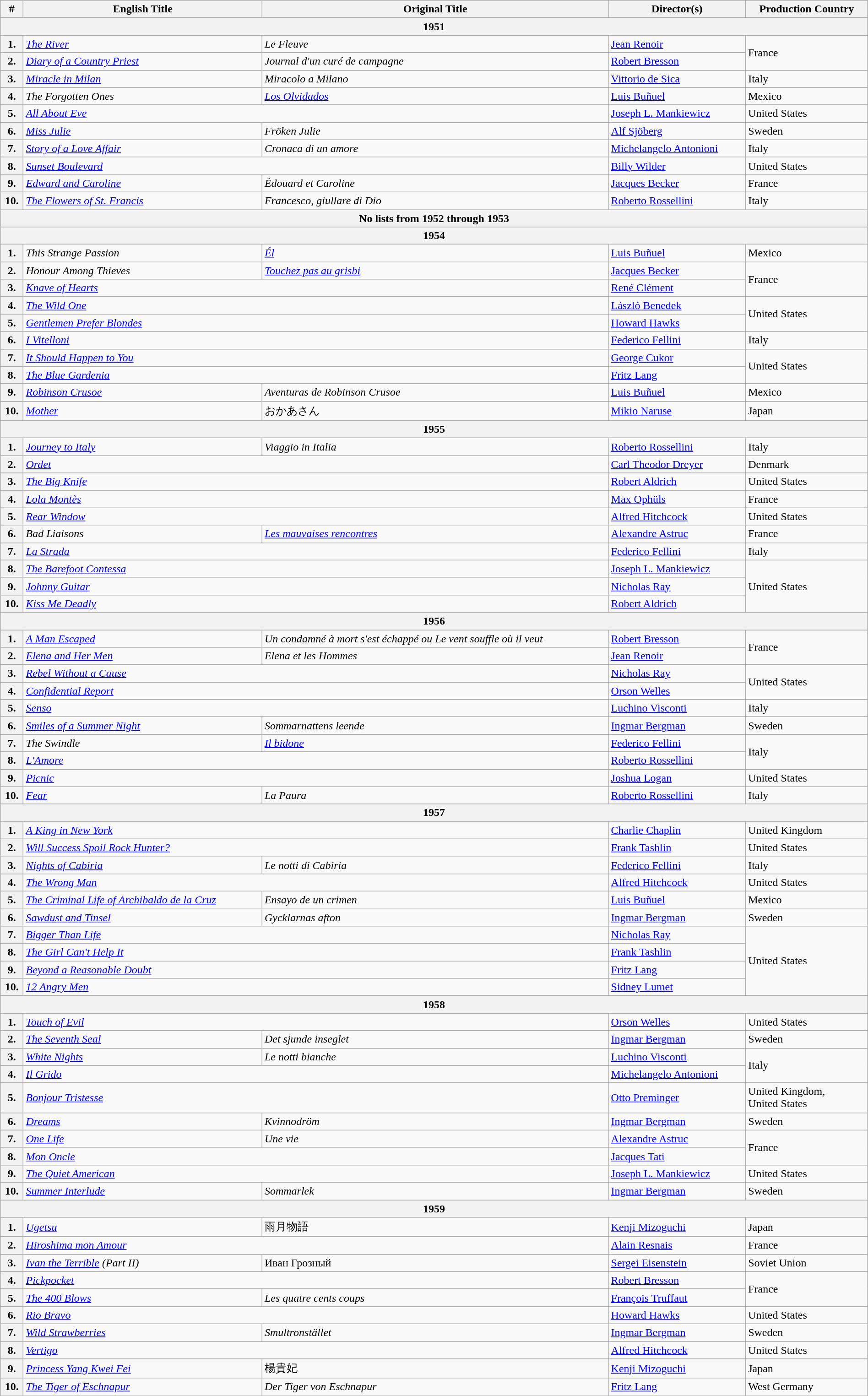<table class="wikitable" style="width:100%;" cellpadding="5">
<tr>
<th>#</th>
<th>English Title</th>
<th>Original Title</th>
<th>Director(s)</th>
<th>Production Country</th>
</tr>
<tr>
<th colspan="5">1951</th>
</tr>
<tr>
<th>1.</th>
<td><em><a href='#'>The River</a></em></td>
<td><em>Le Fleuve</em></td>
<td><a href='#'>Jean Renoir</a></td>
<td rowspan="2">France</td>
</tr>
<tr>
<th>2.</th>
<td><em><a href='#'>Diary of a Country Priest</a></em></td>
<td><em>Journal d'un curé de campagne</em></td>
<td><a href='#'>Robert Bresson</a></td>
</tr>
<tr>
<th>3.</th>
<td><em><a href='#'>Miracle in Milan</a></em></td>
<td><em>Miracolo a Milano</em></td>
<td><a href='#'>Vittorio de Sica</a></td>
<td>Italy</td>
</tr>
<tr>
<th>4.</th>
<td><em>The Forgotten Ones</em></td>
<td><em><a href='#'>Los Olvidados</a></em></td>
<td><a href='#'>Luis Buñuel</a></td>
<td>Mexico</td>
</tr>
<tr>
<th>5.</th>
<td colspan="2"><em><a href='#'>All About Eve</a></em></td>
<td><a href='#'>Joseph L. Mankiewicz</a></td>
<td>United States</td>
</tr>
<tr>
<th>6.</th>
<td><em><a href='#'>Miss Julie</a></em></td>
<td><em>Fröken Julie</em></td>
<td><a href='#'>Alf Sjöberg</a></td>
<td>Sweden</td>
</tr>
<tr>
<th>7.</th>
<td><em><a href='#'>Story of a Love Affair</a></em></td>
<td><em>Cronaca di un amore</em></td>
<td><a href='#'>Michelangelo Antonioni</a></td>
<td>Italy</td>
</tr>
<tr>
<th>8.</th>
<td colspan="2"><em><a href='#'>Sunset Boulevard</a></em></td>
<td><a href='#'>Billy Wilder</a></td>
<td>United States</td>
</tr>
<tr>
<th>9.</th>
<td><em><a href='#'>Edward and Caroline</a></em></td>
<td><em>Édouard et Caroline</em></td>
<td><a href='#'>Jacques Becker</a></td>
<td>France</td>
</tr>
<tr>
<th>10.</th>
<td><em><a href='#'>The Flowers of St. Francis</a></em></td>
<td><em>Francesco, giullare di Dio</em></td>
<td><a href='#'>Roberto Rossellini</a></td>
<td>Italy</td>
</tr>
<tr>
<th colspan="5">No lists from 1952 through 1953</th>
</tr>
<tr>
<th colspan="5">1954</th>
</tr>
<tr>
<th>1.</th>
<td><em>This Strange Passion</em></td>
<td><em><a href='#'>Él</a></em></td>
<td><a href='#'>Luis Buñuel</a></td>
<td>Mexico</td>
</tr>
<tr>
<th>2.</th>
<td><em>Honour Among Thieves</em></td>
<td><em><a href='#'>Touchez pas au grisbi</a></em></td>
<td><a href='#'>Jacques Becker</a></td>
<td rowspan="2">France</td>
</tr>
<tr>
<th>3.</th>
<td colspan="2"><em><a href='#'>Knave of Hearts</a></em></td>
<td><a href='#'>René Clément</a></td>
</tr>
<tr>
<th>4.</th>
<td colspan="2"><em><a href='#'>The Wild One</a></em></td>
<td><a href='#'>László Benedek</a></td>
<td rowspan="2">United States</td>
</tr>
<tr>
<th>5.</th>
<td colspan="2"><em><a href='#'>Gentlemen Prefer Blondes</a></em></td>
<td><a href='#'>Howard Hawks</a></td>
</tr>
<tr>
<th>6.</th>
<td colspan="2"><em><a href='#'>I Vitelloni</a></em></td>
<td><a href='#'>Federico Fellini</a></td>
<td>Italy</td>
</tr>
<tr>
<th>7.</th>
<td colspan="2"><em><a href='#'>It Should Happen to You</a></em></td>
<td><a href='#'>George Cukor</a></td>
<td rowspan="2">United States</td>
</tr>
<tr>
<th>8.</th>
<td colspan="2"><em><a href='#'>The Blue Gardenia</a></em></td>
<td><a href='#'>Fritz Lang</a></td>
</tr>
<tr>
<th>9.</th>
<td><em><a href='#'>Robinson Crusoe</a></em></td>
<td><em>Aventuras de Robinson Crusoe</em></td>
<td><a href='#'>Luis Buñuel</a></td>
<td>Mexico</td>
</tr>
<tr>
<th>10.</th>
<td><em><a href='#'>Mother</a></em></td>
<td>おかあさん</td>
<td><a href='#'>Mikio Naruse</a></td>
<td>Japan</td>
</tr>
<tr>
<th colspan="5">1955</th>
</tr>
<tr>
<th>1.</th>
<td><em><a href='#'>Journey to Italy</a></em></td>
<td><em>Viaggio in Italia</em></td>
<td><a href='#'>Roberto Rossellini</a></td>
<td>Italy</td>
</tr>
<tr>
<th>2.</th>
<td colspan="2"><em><a href='#'>Ordet</a></em></td>
<td><a href='#'>Carl Theodor Dreyer</a></td>
<td>Denmark</td>
</tr>
<tr>
<th>3.</th>
<td colspan="2"><em><a href='#'>The Big Knife</a></em></td>
<td><a href='#'>Robert Aldrich</a></td>
<td>United States</td>
</tr>
<tr>
<th>4.</th>
<td colspan="2"><em><a href='#'>Lola Montès</a></em></td>
<td><a href='#'>Max Ophüls</a></td>
<td>France</td>
</tr>
<tr>
<th>5.</th>
<td colspan="2"><em><a href='#'>Rear Window</a></em></td>
<td><a href='#'>Alfred Hitchcock</a></td>
<td>United States</td>
</tr>
<tr>
<th>6.</th>
<td><em>Bad Liaisons</em></td>
<td><em><a href='#'>Les mauvaises rencontres</a></em></td>
<td><a href='#'>Alexandre Astruc</a></td>
<td>France</td>
</tr>
<tr>
<th>7.</th>
<td colspan="2"><em><a href='#'>La Strada</a></em></td>
<td><a href='#'>Federico Fellini</a></td>
<td>Italy</td>
</tr>
<tr>
<th>8.</th>
<td colspan="2"><em><a href='#'>The Barefoot Contessa</a></em></td>
<td><a href='#'>Joseph L. Mankiewicz</a></td>
<td rowspan="3">United States</td>
</tr>
<tr>
<th>9.</th>
<td colspan="2"><em><a href='#'>Johnny Guitar</a></em></td>
<td><a href='#'>Nicholas Ray</a></td>
</tr>
<tr>
<th>10.</th>
<td colspan="2"><em><a href='#'>Kiss Me Deadly</a></em></td>
<td><a href='#'>Robert Aldrich</a></td>
</tr>
<tr>
<th colspan="5">1956</th>
</tr>
<tr>
<th>1.</th>
<td><em><a href='#'>A Man Escaped</a></em></td>
<td><em>Un condamné à mort s'est échappé ou Le vent souffle où il veut</em></td>
<td><a href='#'>Robert Bresson</a></td>
<td rowspan="2">France</td>
</tr>
<tr>
<th>2.</th>
<td><em><a href='#'>Elena and Her Men</a></em></td>
<td><em>Elena et les Hommes</em></td>
<td><a href='#'>Jean Renoir</a></td>
</tr>
<tr>
<th>3.</th>
<td colspan="2"><em><a href='#'>Rebel Without a Cause</a></em></td>
<td><a href='#'>Nicholas Ray</a></td>
<td rowspan="2">United States</td>
</tr>
<tr>
<th>4.</th>
<td colspan="2"><em><a href='#'>Confidential Report</a></em></td>
<td><a href='#'>Orson Welles</a></td>
</tr>
<tr>
<th>5.</th>
<td colspan="2"><em><a href='#'>Senso</a></em></td>
<td><a href='#'>Luchino Visconti</a></td>
<td>Italy</td>
</tr>
<tr>
<th>6.</th>
<td><em><a href='#'>Smiles of a Summer Night</a></em></td>
<td><em>Sommarnattens leende</em></td>
<td><a href='#'>Ingmar Bergman</a></td>
<td>Sweden</td>
</tr>
<tr>
<th>7.</th>
<td><em>The Swindle</em></td>
<td><em><a href='#'>Il bidone</a></em></td>
<td><a href='#'>Federico Fellini</a></td>
<td rowspan="2">Italy</td>
</tr>
<tr>
<th>8.</th>
<td colspan="2"><em><a href='#'>L'Amore</a></em></td>
<td><a href='#'>Roberto Rossellini</a></td>
</tr>
<tr>
<th>9.</th>
<td colspan="2"><em><a href='#'>Picnic</a></em></td>
<td><a href='#'>Joshua Logan</a></td>
<td>United States</td>
</tr>
<tr>
<th>10.</th>
<td><em><a href='#'>Fear</a></em></td>
<td><em>La Paura</em></td>
<td><a href='#'>Roberto Rossellini</a></td>
<td>Italy</td>
</tr>
<tr>
<th colspan="5">1957</th>
</tr>
<tr>
<th>1.</th>
<td colspan="2"><em><a href='#'>A King in New York</a></em></td>
<td><a href='#'>Charlie Chaplin</a></td>
<td>United Kingdom</td>
</tr>
<tr>
<th>2.</th>
<td colspan="2"><em><a href='#'>Will Success Spoil Rock Hunter?</a></em></td>
<td><a href='#'>Frank Tashlin</a></td>
<td>United States</td>
</tr>
<tr>
<th>3.</th>
<td><em><a href='#'>Nights of Cabiria</a></em></td>
<td><em>Le notti di Cabiria</em></td>
<td><a href='#'>Federico Fellini</a></td>
<td>Italy</td>
</tr>
<tr>
<th>4.</th>
<td colspan="2"><em><a href='#'>The Wrong Man</a></em></td>
<td><a href='#'>Alfred Hitchcock</a></td>
<td>United States</td>
</tr>
<tr>
<th>5.</th>
<td><em><a href='#'>The Criminal Life of Archibaldo de la Cruz</a></em></td>
<td><em>Ensayo de un crimen</em></td>
<td><a href='#'>Luis Buñuel</a></td>
<td>Mexico</td>
</tr>
<tr>
<th>6.</th>
<td><em><a href='#'>Sawdust and Tinsel</a></em></td>
<td><em>Gycklarnas afton</em></td>
<td><a href='#'>Ingmar Bergman</a></td>
<td>Sweden</td>
</tr>
<tr>
<th>7.</th>
<td colspan="2"><em><a href='#'>Bigger Than Life</a></em></td>
<td><a href='#'>Nicholas Ray</a></td>
<td rowspan="4">United States</td>
</tr>
<tr>
<th>8.</th>
<td colspan="2"><em><a href='#'>The Girl Can't Help It</a></em></td>
<td><a href='#'>Frank Tashlin</a></td>
</tr>
<tr>
<th>9.</th>
<td colspan="2"><em><a href='#'>Beyond a Reasonable Doubt</a></em></td>
<td><a href='#'>Fritz Lang</a></td>
</tr>
<tr>
<th>10.</th>
<td colspan="2"><em><a href='#'>12 Angry Men</a></em></td>
<td><a href='#'>Sidney Lumet</a></td>
</tr>
<tr>
<th colspan="5">1958</th>
</tr>
<tr>
<th>1.</th>
<td colspan="2"><em><a href='#'>Touch of Evil</a></em></td>
<td><a href='#'>Orson Welles</a></td>
<td>United States</td>
</tr>
<tr>
<th>2.</th>
<td><em><a href='#'>The Seventh Seal</a></em></td>
<td><em>Det sjunde inseglet</em></td>
<td><a href='#'>Ingmar Bergman</a></td>
<td>Sweden</td>
</tr>
<tr>
<th>3.</th>
<td><em><a href='#'>White Nights</a></em></td>
<td><em>Le notti bianche</em></td>
<td><a href='#'>Luchino Visconti</a></td>
<td rowspan="2">Italy</td>
</tr>
<tr>
<th>4.</th>
<td colspan="2"><em><a href='#'>Il Grido</a></em></td>
<td><a href='#'>Michelangelo Antonioni</a></td>
</tr>
<tr>
<th>5.</th>
<td colspan="2"><em><a href='#'>Bonjour Tristesse</a></em></td>
<td><a href='#'>Otto Preminger</a></td>
<td>United Kingdom,<br>United States</td>
</tr>
<tr>
<th>6.</th>
<td><em><a href='#'>Dreams</a></em></td>
<td><em>Kvinnodröm</em></td>
<td><a href='#'>Ingmar Bergman</a></td>
<td>Sweden</td>
</tr>
<tr>
<th>7.</th>
<td><em><a href='#'>One Life</a></em></td>
<td><em>Une vie</em></td>
<td><a href='#'>Alexandre Astruc</a></td>
<td rowspan="2">France</td>
</tr>
<tr>
<th>8.</th>
<td colspan="2"><em><a href='#'>Mon Oncle</a></em></td>
<td><a href='#'>Jacques Tati</a></td>
</tr>
<tr>
<th>9.</th>
<td colspan="2"><em><a href='#'>The Quiet American</a></em></td>
<td><a href='#'>Joseph L. Mankiewicz</a></td>
<td>United States</td>
</tr>
<tr>
<th>10.</th>
<td><em><a href='#'>Summer Interlude</a></em></td>
<td><em>Sommarlek</em></td>
<td><a href='#'>Ingmar Bergman</a></td>
<td>Sweden</td>
</tr>
<tr>
<th colspan="5">1959</th>
</tr>
<tr>
<th>1.</th>
<td><em><a href='#'>Ugetsu</a></em></td>
<td>雨月物語</td>
<td><a href='#'>Kenji Mizoguchi</a></td>
<td>Japan</td>
</tr>
<tr>
<th>2.</th>
<td colspan="2"><em><a href='#'>Hiroshima mon Amour</a></em></td>
<td><a href='#'>Alain Resnais</a></td>
<td>France</td>
</tr>
<tr>
<th>3.</th>
<td><em><a href='#'>Ivan the Terrible</a> (Part II)</em></td>
<td>Иван Грозный</td>
<td><a href='#'>Sergei Eisenstein</a></td>
<td>Soviet Union</td>
</tr>
<tr>
<th>4.</th>
<td colspan="2"><em><a href='#'>Pickpocket</a></em></td>
<td><a href='#'>Robert Bresson</a></td>
<td rowspan="2">France</td>
</tr>
<tr>
<th>5.</th>
<td><em><a href='#'>The 400 Blows</a></em></td>
<td><em>Les quatre cents coups</em></td>
<td><a href='#'>François Truffaut</a></td>
</tr>
<tr>
<th>6.</th>
<td colspan="2"><em><a href='#'>Rio Bravo</a></em></td>
<td><a href='#'>Howard Hawks</a></td>
<td>United States</td>
</tr>
<tr>
<th>7.</th>
<td><em><a href='#'>Wild Strawberries</a></em></td>
<td><em>Smultronstället</em></td>
<td><a href='#'>Ingmar Bergman</a></td>
<td>Sweden</td>
</tr>
<tr>
<th>8.</th>
<td colspan="2"><em><a href='#'>Vertigo</a></em></td>
<td><a href='#'>Alfred Hitchcock</a></td>
<td>United States</td>
</tr>
<tr>
<th>9.</th>
<td><em><a href='#'>Princess Yang Kwei Fei</a></em></td>
<td>楊貴妃</td>
<td><a href='#'>Kenji Mizoguchi</a></td>
<td>Japan</td>
</tr>
<tr>
<th>10.</th>
<td><em><a href='#'>The Tiger of Eschnapur</a></em></td>
<td><em>Der Tiger von Eschnapur</em></td>
<td><a href='#'>Fritz Lang</a></td>
<td>West Germany</td>
</tr>
</table>
